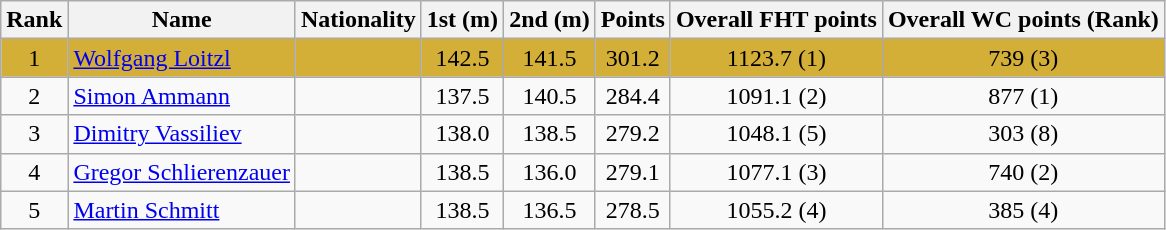<table class="wikitable">
<tr>
<th align=Center>Rank</th>
<th>Name</th>
<th>Nationality</th>
<th align=Center>1st (m)</th>
<th>2nd (m)</th>
<th>Points</th>
<th>Overall FHT points</th>
<th>Overall WC points (Rank)</th>
</tr>
<tr style="background:#D4AF37;">
<td align=center>1</td>
<td align=left><a href='#'>Wolfgang Loitzl</a></td>
<td align=left></td>
<td align=center>142.5</td>
<td align=center>141.5</td>
<td align=center>301.2</td>
<td align=center>1123.7 (1)</td>
<td align=center>739 (3)</td>
</tr>
<tr>
<td align=center>2</td>
<td align=left><a href='#'>Simon Ammann</a></td>
<td align=left></td>
<td align=center>137.5</td>
<td align=center>140.5</td>
<td align=center>284.4</td>
<td align=center>1091.1 (2)</td>
<td align=center>877 (1)</td>
</tr>
<tr>
<td align=center>3</td>
<td align=left><a href='#'>Dimitry Vassiliev</a></td>
<td align=left></td>
<td align=center>138.0</td>
<td align=center>138.5</td>
<td align=center>279.2</td>
<td align=center>1048.1 (5)</td>
<td align=center>303 (8)</td>
</tr>
<tr>
<td align=center>4</td>
<td align=left><a href='#'>Gregor Schlierenzauer</a></td>
<td align=left></td>
<td align=center>138.5</td>
<td align=center>136.0</td>
<td align=center>279.1</td>
<td align=center>1077.1 (3)</td>
<td align=center>740 (2)</td>
</tr>
<tr>
<td align=center>5</td>
<td align=left><a href='#'>Martin Schmitt</a></td>
<td align=left></td>
<td align=center>138.5</td>
<td align=center>136.5</td>
<td align=center>278.5</td>
<td align=center>1055.2 (4)</td>
<td align=center>385 (4)</td>
</tr>
</table>
